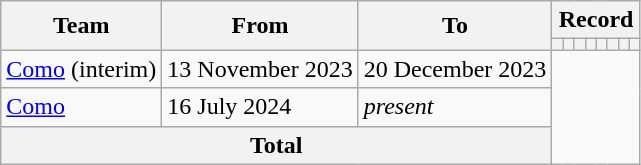<table class="wikitable" style="text-align: center">
<tr>
<th rowspan="2">Team</th>
<th rowspan="2">From</th>
<th rowspan="2">To</th>
<th colspan="8">Record</th>
</tr>
<tr>
<th></th>
<th></th>
<th></th>
<th></th>
<th></th>
<th></th>
<th></th>
<th></th>
</tr>
<tr>
<td align=left><a href='#'>Como</a> (interim)</td>
<td align=left>13 November 2023</td>
<td align=left>20 December 2023<br></td>
</tr>
<tr>
<td align=left><a href='#'>Como</a></td>
<td align=left>16 July 2024</td>
<td align=left><em>present</em><br></td>
</tr>
<tr>
<th colspan=3>Total<br></th>
</tr>
</table>
